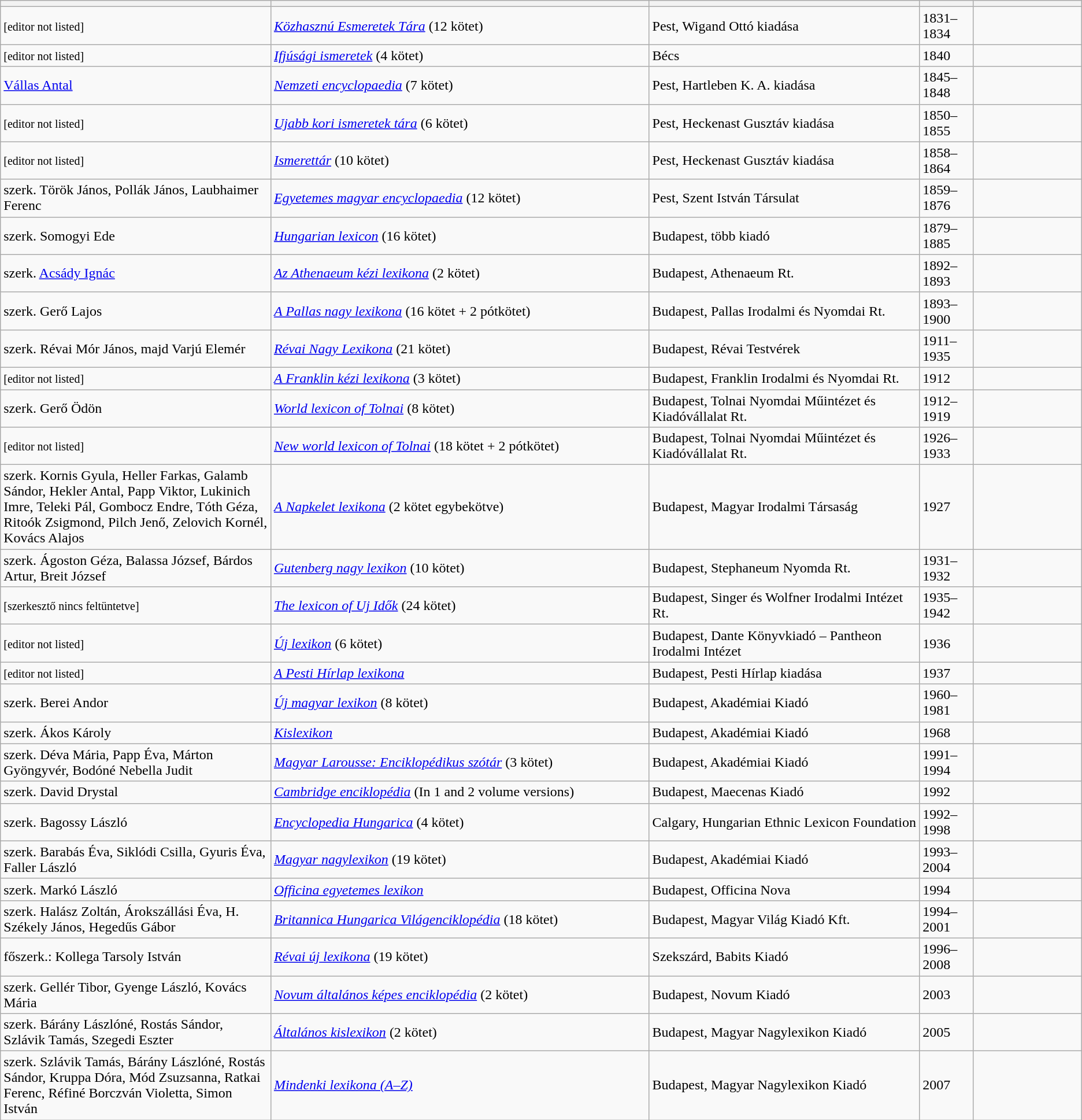<table class="wikitable sortable">
<tr>
<th bgcolor="#DAA520" width="25%"></th>
<th bgcolor="#DAA520" width="35%"></th>
<th bgcolor="#DAA520" width="25%"></th>
<th bgcolor="#DAA520" width="5%"></th>
<th bgcolor="#DAA520" width="10%"></th>
</tr>
<tr>
<td><small>[editor not listed]</small></td>
<td><em><a href='#'>Közhasznú Esmeretek Tára</a></em> (12 kötet)</td>
<td>Pest, Wigand Ottó kiadása</td>
<td>1831–1834</td>
<td></td>
</tr>
<tr>
<td><small>[editor not listed]</small></td>
<td><em><a href='#'>Ifjúsági ismeretek</a></em> (4 kötet)</td>
<td>Bécs</td>
<td>1840</td>
<td></td>
</tr>
<tr>
<td><a href='#'>Vállas Antal</a></td>
<td><em><a href='#'>Nemzeti encyclopaedia</a></em> (7 kötet)</td>
<td>Pest, Hartleben K. A. kiadása</td>
<td>1845–1848</td>
<td></td>
</tr>
<tr>
<td><small>[editor not listed]</small></td>
<td><em><a href='#'>Ujabb kori ismeretek tára</a></em> (6 kötet)</td>
<td>Pest, Heckenast Gusztáv kiadása</td>
<td>1850–1855</td>
<td></td>
</tr>
<tr>
<td><small>[editor not listed]</small></td>
<td><em><a href='#'>Ismerettár</a></em> (10 kötet)</td>
<td>Pest, Heckenast Gusztáv kiadása</td>
<td>1858–1864</td>
<td></td>
</tr>
<tr>
<td>szerk. Török János, Pollák János, Laubhaimer Ferenc</td>
<td><em><a href='#'>Egyetemes magyar encyclopaedia</a></em> (12 kötet)</td>
<td>Pest, Szent István Társulat</td>
<td>1859–1876</td>
<td></td>
</tr>
<tr>
<td>szerk. Somogyi Ede</td>
<td><em><a href='#'>Hungarian lexicon</a></em> (16 kötet)</td>
<td>Budapest, több kiadó</td>
<td>1879–1885</td>
<td></td>
</tr>
<tr>
<td>szerk. <a href='#'>Acsády Ignác</a></td>
<td><em><a href='#'>Az Athenaeum kézi lexikona</a></em> (2 kötet)</td>
<td>Budapest, Athenaeum Rt.</td>
<td>1892–1893</td>
<td></td>
</tr>
<tr>
<td>szerk. Gerő Lajos</td>
<td><em><a href='#'>A Pallas nagy lexikona</a></em> (16 kötet + 2 pótkötet)</td>
<td>Budapest, Pallas Irodalmi és Nyomdai Rt.</td>
<td>1893–1900</td>
<td></td>
</tr>
<tr>
<td>szerk. Révai Mór János, majd Varjú Elemér</td>
<td><em><a href='#'>Révai Nagy Lexikona</a></em> (21 kötet)</td>
<td>Budapest, Révai Testvérek</td>
<td>1911–1935</td>
<td></td>
</tr>
<tr>
<td><small>[editor not listed]</small></td>
<td><em><a href='#'>A Franklin kézi lexikona</a></em> (3 kötet)</td>
<td>Budapest, Franklin Irodalmi és Nyomdai Rt.</td>
<td>1912</td>
<td></td>
</tr>
<tr>
<td>szerk. Gerő Ödön</td>
<td><em><a href='#'>World lexicon of Tolnai</a></em> (8 kötet)</td>
<td>Budapest, Tolnai Nyomdai Műintézet és Kiadóvállalat Rt.</td>
<td>1912–1919</td>
<td></td>
</tr>
<tr>
<td><small>[editor not listed]</small></td>
<td><em><a href='#'>New world lexicon of Tolnai</a></em> (18 kötet + 2 pótkötet)</td>
<td>Budapest, Tolnai Nyomdai Műintézet és Kiadóvállalat Rt.</td>
<td>1926–1933</td>
<td></td>
</tr>
<tr>
<td>szerk. Kornis Gyula, Heller Farkas, Galamb Sándor, Hekler Antal, Papp Viktor, Lukinich Imre,  Teleki Pál, Gombocz Endre, Tóth Géza, Ritoók Zsigmond, Pilch Jenő, Zelovich Kornél, Kovács Alajos</td>
<td><em><a href='#'>A Napkelet lexikona</a></em> (2 kötet egybekötve)</td>
<td>Budapest, Magyar Irodalmi Társaság</td>
<td>1927</td>
<td></td>
</tr>
<tr>
<td>szerk. Ágoston Géza, Balassa József, Bárdos Artur, Breit József</td>
<td><em><a href='#'>Gutenberg nagy lexikon</a></em> (10 kötet)</td>
<td>Budapest, Stephaneum Nyomda Rt.</td>
<td>1931–1932</td>
<td></td>
</tr>
<tr>
<td><small>[szerkesztő nincs feltüntetve]</small></td>
<td><em><a href='#'>The lexicon of Uj Idők</a></em> (24 kötet)</td>
<td>Budapest, Singer és Wolfner Irodalmi Intézet Rt.</td>
<td>1935–1942</td>
<td></td>
</tr>
<tr>
<td><small>[editor not listed]</small></td>
<td><em><a href='#'>Új lexikon</a></em> (6 kötet)</td>
<td>Budapest, Dante Könyvkiadó – Pantheon Irodalmi Intézet</td>
<td>1936</td>
<td></td>
</tr>
<tr>
<td><small>[editor not listed]</small></td>
<td><em><a href='#'>A Pesti Hírlap lexikona</a></em></td>
<td>Budapest, Pesti Hírlap kiadása</td>
<td>1937</td>
<td></td>
</tr>
<tr>
<td>szerk. Berei Andor</td>
<td><em><a href='#'>Új magyar lexikon</a></em> (8 kötet)</td>
<td>Budapest, Akadémiai Kiadó</td>
<td>1960–1981</td>
<td></td>
</tr>
<tr>
<td>szerk. Ákos Károly</td>
<td><em><a href='#'>Kislexikon</a></em></td>
<td>Budapest, Akadémiai Kiadó</td>
<td>1968</td>
<td></td>
</tr>
<tr>
<td>szerk. Déva Mária, Papp Éva, Márton Gyöngyvér, Bodóné Nebella Judit</td>
<td><em><a href='#'>Magyar Larousse: Enciklopédikus szótár</a></em> (3 kötet)</td>
<td>Budapest, Akadémiai Kiadó</td>
<td>1991–1994</td>
<td></td>
</tr>
<tr>
<td>szerk. David Drystal</td>
<td><em><a href='#'>Cambridge enciklopédia</a></em> (In 1 and 2 volume versions)</td>
<td>Budapest, Maecenas Kiadó</td>
<td>1992</td>
<td></td>
</tr>
<tr>
<td>szerk. Bagossy László</td>
<td><em><a href='#'>Encyclopedia Hungarica</a></em> (4 kötet)</td>
<td>Calgary, Hungarian Ethnic Lexicon Foundation</td>
<td>1992–1998</td>
<td></td>
</tr>
<tr>
<td>szerk. Barabás Éva, Siklódi Csilla, Gyuris Éva, Faller László</td>
<td><em><a href='#'>Magyar nagylexikon</a></em> (19 kötet)</td>
<td>Budapest, Akadémiai Kiadó</td>
<td>1993–2004</td>
<td></td>
</tr>
<tr>
<td>szerk. Markó László</td>
<td><em><a href='#'>Officina egyetemes lexikon</a></em></td>
<td>Budapest, Officina Nova</td>
<td>1994</td>
<td></td>
</tr>
<tr>
<td>szerk.  Halász Zoltán, Árokszállási Éva, H. Székely János, Hegedűs Gábor</td>
<td><em><a href='#'>Britannica Hungarica Világenciklopédia</a></em> (18 kötet)</td>
<td>Budapest, Magyar Világ Kiadó Kft.</td>
<td>1994–2001</td>
<td></td>
</tr>
<tr>
<td>főszerk.: Kollega Tarsoly István</td>
<td><em><a href='#'>Révai új lexikona</a></em> (19 kötet)</td>
<td>Szekszárd, Babits Kiadó</td>
<td>1996–2008</td>
<td></td>
</tr>
<tr>
<td>szerk. Gellér Tibor, Gyenge László, Kovács Mária</td>
<td><em><a href='#'>Novum általános képes enciklopédia</a></em> (2 kötet)</td>
<td>Budapest, Novum Kiadó</td>
<td>2003</td>
<td></td>
</tr>
<tr>
<td>szerk.  Bárány Lászlóné, Rostás Sándor, Szlávik Tamás, Szegedi Eszter</td>
<td><em><a href='#'>Általános kislexikon</a></em> (2 kötet)</td>
<td>Budapest, Magyar Nagylexikon Kiadó</td>
<td>2005</td>
<td></td>
</tr>
<tr>
<td>szerk.  Szlávik Tamás, Bárány Lászlóné, Rostás Sándor, Kruppa Dóra, Mód Zsuzsanna, Ratkai Ferenc, Réfiné Borczván Violetta, Simon István</td>
<td><em><a href='#'>Mindenki lexikona (A–Z)</a></em></td>
<td>Budapest, Magyar Nagylexikon Kiadó</td>
<td>2007</td>
<td></td>
</tr>
</table>
